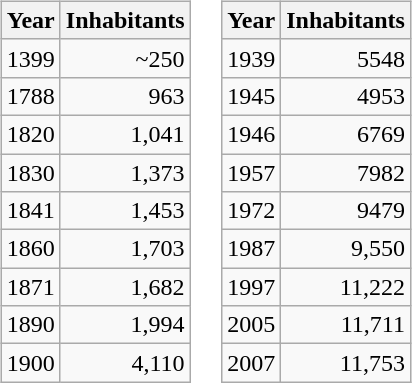<table>
<tr>
<td><br><table class="wikitable">
<tr class="bgcolor5">
<th>Year</th>
<th>Inhabitants</th>
</tr>
<tr>
<td>1399</td>
<td align="right">~250</td>
</tr>
<tr>
<td>1788</td>
<td align="right">963</td>
</tr>
<tr>
<td>1820</td>
<td align="right">1,041</td>
</tr>
<tr>
<td>1830</td>
<td align="right">1,373</td>
</tr>
<tr>
<td>1841</td>
<td align="right">1,453</td>
</tr>
<tr>
<td>1860</td>
<td align="right">1,703</td>
</tr>
<tr>
<td>1871</td>
<td align="right">1,682</td>
</tr>
<tr>
<td>1890</td>
<td align="right">1,994</td>
</tr>
<tr>
<td>1900</td>
<td align="right">4,110</td>
</tr>
</table>
</td>
<td><br><table class="wikitable">
<tr class="bgcolor5">
<th>Year</th>
<th>Inhabitants</th>
</tr>
<tr>
<td>1939</td>
<td align="right">5548</td>
</tr>
<tr>
<td>1945</td>
<td align="right">4953</td>
</tr>
<tr>
<td>1946</td>
<td align="right">6769</td>
</tr>
<tr>
<td>1957</td>
<td align="right">7982</td>
</tr>
<tr>
<td>1972</td>
<td align="right">9479</td>
</tr>
<tr>
<td>1987</td>
<td align="right">9,550</td>
</tr>
<tr>
<td>1997</td>
<td align="right">11,222</td>
</tr>
<tr>
<td>2005</td>
<td align="right">11,711</td>
</tr>
<tr>
<td>2007</td>
<td align="right">11,753</td>
</tr>
</table>
</td>
</tr>
</table>
